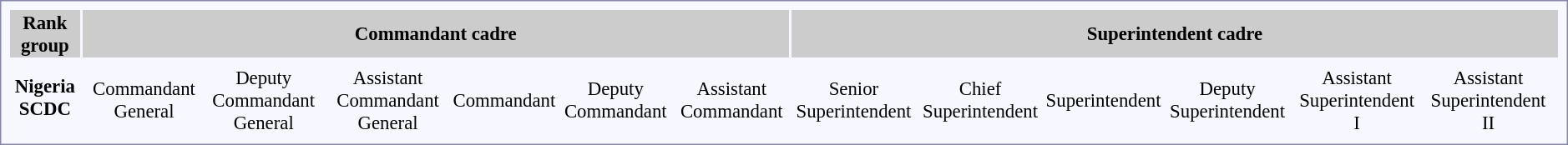<table style="border:1px solid #8888aa; background-color:#f7f8ff; padding:5px; font-size:95%; margin: 0px 12px 12px 0px;">
<tr style="background-color:#CCCCCC; text-align:center; width: 100%">
<th>Rank group</th>
<th colspan=10>Commandant cadre</th>
<th colspan=26>Superintendent cadre</th>
</tr>
<tr style="text-align:center;">
<td rowspan=2><strong>Nigeria SCDC</strong></td>
<td colspan=2 rowspan=2></td>
<td colspan=1></td>
<td colspan=1></td>
<td colspan=2></td>
<td colspan=2></td>
<td colspan=1></td>
<td colspan=1></td>
<td colspan=2></td>
<td colspan=2></td>
<td colspan=2></td>
<td colspan=2></td>
<td colspan=3></td>
<td colspan=3></td>
<td colspan=12></td>
</tr>
<tr style="text-align:center;">
<td colspan=1>Commandant General</td>
<td colspan=1>Deputy Commandant General</td>
<td colspan=2>Assistant Commandant General</td>
<td colspan=2>Commandant</td>
<td colspan=1>Deputy Commandant</td>
<td colspan=1>Assistant Commandant</td>
<td colspan=2>Senior Superintendent</td>
<td colspan=2>Chief Superintendent</td>
<td colspan=2>Superintendent</td>
<td colspan=2>Deputy Superintendent</td>
<td colspan=3>Assistant Superintendent I</td>
<td colspan=3>Assistant Superintendent II</td>
<td colspan=12></td>
</tr>
</table>
